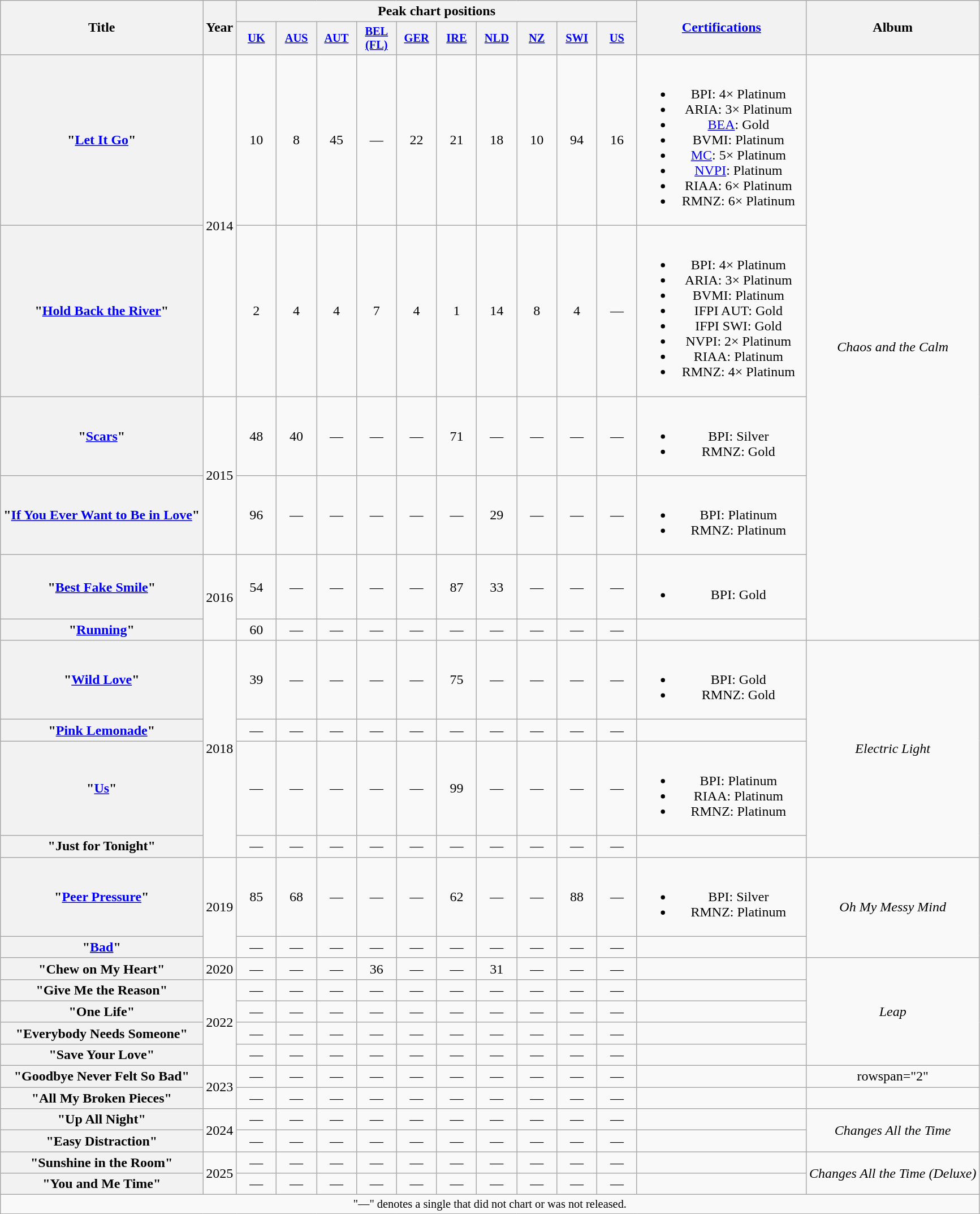<table class="wikitable plainrowheaders" style="text-align:center;">
<tr>
<th scope="col" rowspan="2">Title</th>
<th scope="col" rowspan="2">Year</th>
<th scope="col" colspan="10">Peak chart positions</th>
<th scope="col" rowspan="2" style="width:12em;"><a href='#'>Certifications</a></th>
<th scope="col" rowspan="2">Album</th>
</tr>
<tr>
<th scope="col" style="width:3em;font-size:85%;"><a href='#'>UK</a><br></th>
<th scope="col" style="width:3em;font-size:85%;"><a href='#'>AUS</a><br></th>
<th scope="col" style="width:3em;font-size:85%;"><a href='#'>AUT</a><br></th>
<th scope="col" style="width:3em;font-size:85%;"><a href='#'>BEL<br>(FL)</a><br></th>
<th scope="col" style="width:3em;font-size:85%;"><a href='#'>GER</a><br></th>
<th scope="col" style="width:3em;font-size:85%;"><a href='#'>IRE</a><br></th>
<th scope="col" style="width:3em;font-size:85%;"><a href='#'>NLD</a><br></th>
<th scope="col" style="width:3em;font-size:85%;"><a href='#'>NZ</a><br></th>
<th scope="col" style="width:3em;font-size:85%;"><a href='#'>SWI</a><br></th>
<th scope="col" style="width:3em;font-size:85%;"><a href='#'>US</a><br></th>
</tr>
<tr>
<th scope="row">"<a href='#'>Let It Go</a>"</th>
<td rowspan="2">2014</td>
<td>10</td>
<td>8</td>
<td>45</td>
<td>—</td>
<td>22</td>
<td>21</td>
<td>18</td>
<td>10</td>
<td>94</td>
<td>16</td>
<td><br><ul><li>BPI: 4× Platinum</li><li>ARIA: 3× Platinum</li><li><a href='#'>BEA</a>: Gold</li><li>BVMI: Platinum</li><li><a href='#'>MC</a>: 5× Platinum</li><li><a href='#'>NVPI</a>: Platinum</li><li>RIAA: 6× Platinum</li><li>RMNZ: 6× Platinum</li></ul></td>
<td rowspan="6"><em>Chaos and the Calm</em></td>
</tr>
<tr>
<th scope="row">"<a href='#'>Hold Back the River</a>"</th>
<td>2</td>
<td>4</td>
<td>4</td>
<td>7</td>
<td>4</td>
<td>1</td>
<td>14</td>
<td>8</td>
<td>4</td>
<td>—</td>
<td><br><ul><li>BPI: 4× Platinum</li><li>ARIA: 3× Platinum</li><li>BVMI: Platinum</li><li>IFPI AUT: Gold</li><li>IFPI SWI: Gold</li><li>NVPI: 2× Platinum</li><li>RIAA: Platinum</li><li>RMNZ: 4× Platinum</li></ul></td>
</tr>
<tr>
<th scope="row">"<a href='#'>Scars</a>"</th>
<td rowspan="2">2015</td>
<td>48</td>
<td>40</td>
<td>—</td>
<td>—</td>
<td>—</td>
<td>71</td>
<td>—</td>
<td>—</td>
<td>—</td>
<td>—</td>
<td><br><ul><li>BPI: Silver</li><li>RMNZ: Gold</li></ul></td>
</tr>
<tr>
<th scope="row">"<a href='#'>If You Ever Want to Be in Love</a>"</th>
<td>96</td>
<td>—</td>
<td>—</td>
<td>—</td>
<td>—</td>
<td>—</td>
<td>29</td>
<td>—</td>
<td>—</td>
<td>—</td>
<td><br><ul><li>BPI: Platinum</li><li>RMNZ: Platinum</li></ul></td>
</tr>
<tr>
<th scope="row">"<a href='#'>Best Fake Smile</a>"</th>
<td rowspan="2">2016</td>
<td>54</td>
<td>—</td>
<td>—</td>
<td>—</td>
<td>—</td>
<td>87</td>
<td>33</td>
<td>—</td>
<td>—</td>
<td>—</td>
<td><br><ul><li>BPI: Gold</li></ul></td>
</tr>
<tr>
<th scope="row">"<a href='#'>Running</a>"</th>
<td>60</td>
<td>—</td>
<td>—</td>
<td>—</td>
<td>—</td>
<td>—</td>
<td>—</td>
<td>—</td>
<td>—</td>
<td>—</td>
<td></td>
</tr>
<tr>
<th scope="row">"<a href='#'>Wild Love</a>"</th>
<td rowspan="4">2018</td>
<td>39</td>
<td>—</td>
<td>—</td>
<td>—</td>
<td>—</td>
<td>75</td>
<td>—</td>
<td>—</td>
<td>—</td>
<td>—</td>
<td><br><ul><li>BPI: Gold</li><li>RMNZ: Gold</li></ul></td>
<td rowspan="4"><em>Electric Light</em></td>
</tr>
<tr>
<th scope="row">"<a href='#'>Pink Lemonade</a>"</th>
<td>—</td>
<td>—</td>
<td>—</td>
<td>—</td>
<td>—</td>
<td>—</td>
<td>—</td>
<td>—</td>
<td>—</td>
<td>—</td>
<td></td>
</tr>
<tr>
<th scope="row">"<a href='#'>Us</a>"<br></th>
<td>—</td>
<td>—</td>
<td>—</td>
<td>—</td>
<td>—</td>
<td>99</td>
<td>—</td>
<td>—</td>
<td>—</td>
<td>—</td>
<td><br><ul><li>BPI: Platinum</li><li>RIAA: Platinum</li><li>RMNZ: Platinum</li></ul></td>
</tr>
<tr>
<th scope="row">"Just for Tonight"</th>
<td>—</td>
<td>—</td>
<td>—</td>
<td>—</td>
<td>—</td>
<td>—</td>
<td>—</td>
<td>—</td>
<td>—</td>
<td>—</td>
<td></td>
</tr>
<tr>
<th scope="row">"<a href='#'>Peer Pressure</a>"<br></th>
<td rowspan="2">2019</td>
<td>85</td>
<td>68</td>
<td>—</td>
<td>—</td>
<td>—</td>
<td>62</td>
<td>—</td>
<td>—</td>
<td>88</td>
<td>—</td>
<td><br><ul><li>BPI: Silver</li><li>RMNZ: Platinum</li></ul></td>
<td rowspan="2"><em>Oh My Messy Mind</em></td>
</tr>
<tr>
<th scope="row">"<a href='#'>Bad</a>"</th>
<td>—</td>
<td>—</td>
<td>—</td>
<td>—</td>
<td>—</td>
<td>—</td>
<td>—</td>
<td>—</td>
<td>—</td>
<td>—</td>
<td></td>
</tr>
<tr>
<th scope="row">"Chew on My Heart"</th>
<td>2020</td>
<td>—</td>
<td>—</td>
<td>—</td>
<td>36</td>
<td>—</td>
<td>—</td>
<td>31</td>
<td>—</td>
<td>—</td>
<td>—</td>
<td></td>
<td rowspan="5"><em>Leap</em></td>
</tr>
<tr>
<th scope="row">"Give Me the Reason"</th>
<td rowspan="4">2022</td>
<td>—</td>
<td>—</td>
<td>—</td>
<td>—</td>
<td>—</td>
<td>—</td>
<td>—</td>
<td>—</td>
<td>—</td>
<td>—</td>
<td></td>
</tr>
<tr>
<th scope="row">"One Life"</th>
<td>—</td>
<td>—</td>
<td>—</td>
<td>—</td>
<td>—</td>
<td>—</td>
<td>—</td>
<td>—</td>
<td>—</td>
<td>—</td>
<td></td>
</tr>
<tr>
<th scope="row">"Everybody Needs Someone"</th>
<td>—</td>
<td>—</td>
<td>—</td>
<td>—</td>
<td>—</td>
<td>—</td>
<td>—</td>
<td>—</td>
<td>—</td>
<td>—</td>
<td></td>
</tr>
<tr>
<th scope="row">"Save Your Love"</th>
<td>—</td>
<td>—</td>
<td>—</td>
<td>—</td>
<td>—</td>
<td>—</td>
<td>—</td>
<td>—</td>
<td>—</td>
<td>—</td>
<td></td>
</tr>
<tr>
<th scope="row">"Goodbye Never Felt So Bad"</th>
<td rowspan="2">2023</td>
<td>—</td>
<td>—</td>
<td>—</td>
<td>—</td>
<td>—</td>
<td>—</td>
<td>—</td>
<td>—</td>
<td>—</td>
<td>—</td>
<td></td>
<td>rowspan="2" </td>
</tr>
<tr>
<th scope="row">"All My Broken Pieces"</th>
<td>—</td>
<td>—</td>
<td>—</td>
<td>—</td>
<td>—</td>
<td>—</td>
<td>—</td>
<td>—</td>
<td>—</td>
<td>—</td>
<td></td>
</tr>
<tr>
<th scope="row">"Up All Night"<br></th>
<td rowspan="2">2024</td>
<td>—</td>
<td>—</td>
<td>—</td>
<td>—</td>
<td>—</td>
<td>—</td>
<td>—</td>
<td>—</td>
<td>—</td>
<td>—</td>
<td></td>
<td rowspan="2"><em>Changes All the Time</em></td>
</tr>
<tr>
<th scope="row">"Easy Distraction"</th>
<td>—</td>
<td>—</td>
<td>—</td>
<td>—</td>
<td>—</td>
<td>—</td>
<td>—</td>
<td>—</td>
<td>—</td>
<td>—</td>
<td></td>
</tr>
<tr>
<th scope="row">"Sunshine in the Room"<br></th>
<td rowspan="2">2025</td>
<td>—</td>
<td>—</td>
<td>—</td>
<td>—</td>
<td>—</td>
<td>—</td>
<td>—</td>
<td>—</td>
<td>—</td>
<td>—</td>
<td></td>
<td rowspan="2"><em>Changes All the Time (Deluxe)</em></td>
</tr>
<tr>
<th scope="row">"You and Me Time"<br></th>
<td>—</td>
<td>—</td>
<td>—</td>
<td>—</td>
<td>—</td>
<td>—</td>
<td>—</td>
<td>—</td>
<td>—</td>
<td>—</td>
<td></td>
</tr>
<tr>
<td colspan="24" style="font-size:85%">"—" denotes a single that did not chart or was not released.</td>
</tr>
</table>
